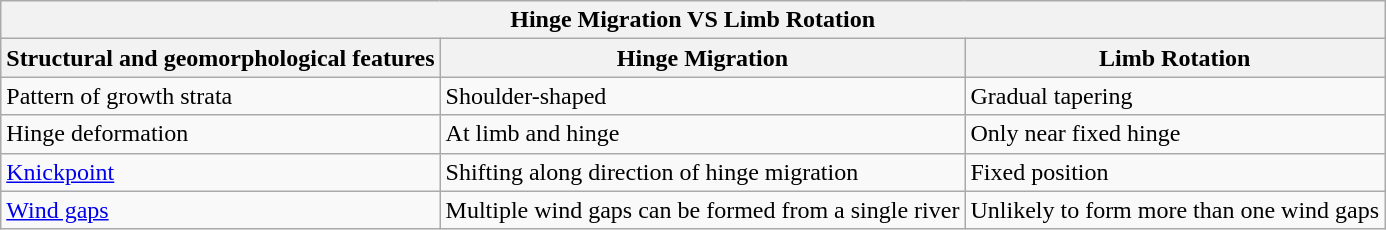<table class="wikitable">
<tr>
<th colspan="3">Hinge Migration VS Limb Rotation</th>
</tr>
<tr>
<th>Structural and geomorphological features</th>
<th>Hinge Migration</th>
<th>Limb Rotation</th>
</tr>
<tr>
<td>Pattern of growth strata</td>
<td>Shoulder-shaped</td>
<td>Gradual tapering</td>
</tr>
<tr>
<td>Hinge deformation</td>
<td>At limb and hinge</td>
<td>Only near fixed hinge</td>
</tr>
<tr>
<td><a href='#'>Knickpoint</a></td>
<td>Shifting along direction of hinge migration</td>
<td>Fixed position</td>
</tr>
<tr>
<td><a href='#'>Wind gaps</a></td>
<td>Multiple wind gaps can be formed from a single river</td>
<td>Unlikely to form more than one wind gaps</td>
</tr>
</table>
